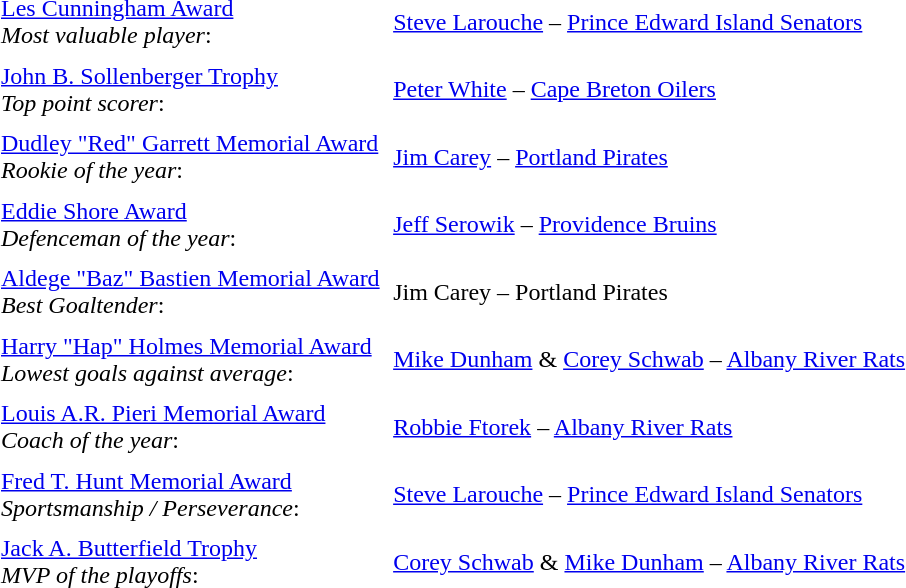<table cellpadding="3" cellspacing="3">
<tr>
<td><a href='#'>Les Cunningham Award</a><br><em>Most valuable player</em>:</td>
<td><a href='#'>Steve Larouche</a> – <a href='#'>Prince Edward Island Senators</a></td>
</tr>
<tr>
<td><a href='#'>John B. Sollenberger Trophy</a><br><em>Top point scorer</em>:</td>
<td><a href='#'>Peter White</a> – <a href='#'>Cape Breton Oilers</a></td>
</tr>
<tr>
<td><a href='#'>Dudley "Red" Garrett Memorial Award</a><br><em>Rookie of the year</em>:</td>
<td><a href='#'>Jim Carey</a> – <a href='#'>Portland Pirates</a></td>
</tr>
<tr>
<td><a href='#'>Eddie Shore Award</a><br><em>Defenceman of the year</em>:</td>
<td><a href='#'>Jeff Serowik</a> – <a href='#'>Providence Bruins</a></td>
</tr>
<tr>
<td><a href='#'>Aldege "Baz" Bastien Memorial Award</a><br><em>Best Goaltender</em>:</td>
<td>Jim Carey – Portland Pirates</td>
</tr>
<tr>
<td><a href='#'>Harry "Hap" Holmes Memorial Award</a><br><em>Lowest goals against average</em>:</td>
<td><a href='#'>Mike Dunham</a> & <a href='#'>Corey Schwab</a> – <a href='#'>Albany River Rats</a></td>
</tr>
<tr>
<td><a href='#'>Louis A.R. Pieri Memorial Award</a><br><em>Coach of the year</em>:</td>
<td><a href='#'>Robbie Ftorek</a> – <a href='#'>Albany River Rats</a></td>
</tr>
<tr>
<td><a href='#'>Fred T. Hunt Memorial Award</a><br><em>Sportsmanship / Perseverance</em>:</td>
<td><a href='#'>Steve Larouche</a> – <a href='#'>Prince Edward Island Senators</a></td>
</tr>
<tr>
<td><a href='#'>Jack A. Butterfield Trophy</a><br><em>MVP of the playoffs</em>:</td>
<td><a href='#'>Corey Schwab</a> & <a href='#'>Mike Dunham</a> – <a href='#'>Albany River Rats</a></td>
</tr>
</table>
